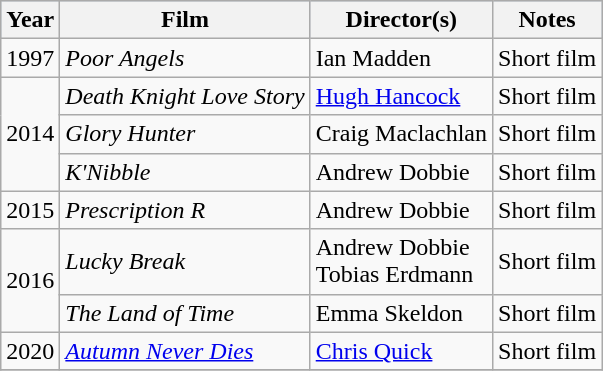<table class="wikitable">
<tr style="background:#b0c4de; text-align:center;">
<th>Year</th>
<th>Film</th>
<th>Director(s)</th>
<th>Notes</th>
</tr>
<tr>
<td>1997</td>
<td><em>Poor Angels</em></td>
<td>Ian Madden</td>
<td>Short film</td>
</tr>
<tr>
<td rowspan="3">2014</td>
<td><em>Death Knight Love Story</em></td>
<td><a href='#'>Hugh Hancock</a></td>
<td>Short film</td>
</tr>
<tr>
<td><em>Glory Hunter</em></td>
<td>Craig Maclachlan</td>
<td>Short film</td>
</tr>
<tr>
<td><em>K'Nibble</em></td>
<td>Andrew Dobbie</td>
<td>Short film</td>
</tr>
<tr>
<td rowspan="1">2015</td>
<td><em>Prescription R</em></td>
<td>Andrew Dobbie</td>
<td>Short film</td>
</tr>
<tr>
<td rowspan="2">2016</td>
<td><em>Lucky Break</em></td>
<td>Andrew Dobbie<br>Tobias Erdmann</td>
<td>Short film</td>
</tr>
<tr>
<td><em>The Land of Time</em></td>
<td>Emma Skeldon</td>
<td>Short film</td>
</tr>
<tr>
<td rowspan="1">2020</td>
<td><em><a href='#'>Autumn Never Dies</a></em></td>
<td><a href='#'>Chris Quick</a></td>
<td>Short film</td>
</tr>
<tr>
</tr>
</table>
